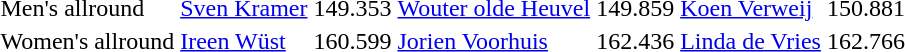<table>
<tr>
<td>Men's allround</td>
<td><a href='#'>Sven Kramer</a></td>
<td>149.353</td>
<td><a href='#'>Wouter olde Heuvel</a></td>
<td>149.859</td>
<td><a href='#'>Koen Verweij</a></td>
<td>150.881</td>
</tr>
<tr>
<td>Women's allround</td>
<td><a href='#'>Ireen Wüst</a></td>
<td>160.599</td>
<td><a href='#'>Jorien Voorhuis</a></td>
<td>162.436</td>
<td><a href='#'>Linda de Vries</a></td>
<td>162.766</td>
</tr>
</table>
